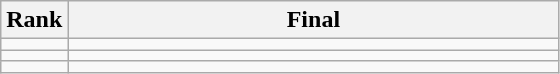<table class="wikitable">
<tr>
<th>Rank</th>
<th style="width: 20em">Final</th>
</tr>
<tr>
<td align="center"></td>
<td></td>
</tr>
<tr>
<td align="center"></td>
<td></td>
</tr>
<tr>
<td align="center"></td>
<td></td>
</tr>
</table>
